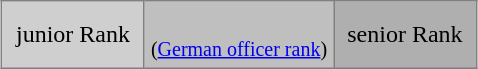<table class="toccolours" border="1" cellpadding="4" cellspacing="0" style="border-collapse: collapse; margin: 0.5em auto; clear: both;">
<tr>
<td width="30%" align="center" style="background:#cfcfcf;">junior Rank<br><strong></strong></td>
<td width="40%" align="center" style="background:#bfbfbf;"> <br><small>(<a href='#'>German officer rank</a>)</small><br><strong></strong></td>
<td width="30%" align="center" style="background:#afafaf;">senior Rank<br><strong></strong></td>
</tr>
</table>
